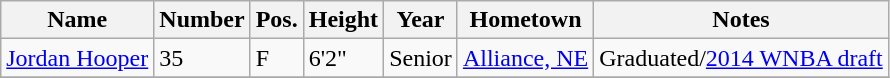<table class="wikitable sortable" border="1">
<tr>
<th>Name</th>
<th>Number</th>
<th>Pos.</th>
<th>Height</th>
<th>Year</th>
<th>Hometown</th>
<th class="unsortable">Notes</th>
</tr>
<tr>
<td sortname><a href='#'>Jordan Hooper</a></td>
<td>35</td>
<td>F</td>
<td>6'2"</td>
<td>Senior</td>
<td><a href='#'>Alliance, NE</a></td>
<td>Graduated/<a href='#'>2014 WNBA draft</a></td>
</tr>
<tr>
</tr>
</table>
